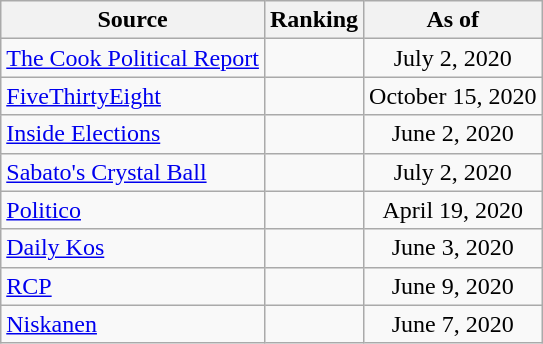<table class="wikitable" style="text-align:center">
<tr>
<th>Source</th>
<th>Ranking</th>
<th>As of</th>
</tr>
<tr>
<td align=left><a href='#'>The Cook Political Report</a></td>
<td></td>
<td>July 2, 2020</td>
</tr>
<tr>
<td align=left><a href='#'>FiveThirtyEight</a></td>
<td></td>
<td>October 15, 2020</td>
</tr>
<tr>
<td align=left><a href='#'>Inside Elections</a></td>
<td></td>
<td>June 2, 2020</td>
</tr>
<tr>
<td align=left><a href='#'>Sabato's Crystal Ball</a></td>
<td></td>
<td>July 2, 2020</td>
</tr>
<tr>
<td align="left"><a href='#'>Politico</a></td>
<td></td>
<td>April 19, 2020</td>
</tr>
<tr>
<td align="left"><a href='#'>Daily Kos</a></td>
<td></td>
<td>June 3, 2020</td>
</tr>
<tr>
<td align="left"><a href='#'>RCP</a></td>
<td></td>
<td>June 9, 2020</td>
</tr>
<tr>
<td align="left"><a href='#'>Niskanen</a></td>
<td></td>
<td>June 7, 2020</td>
</tr>
</table>
